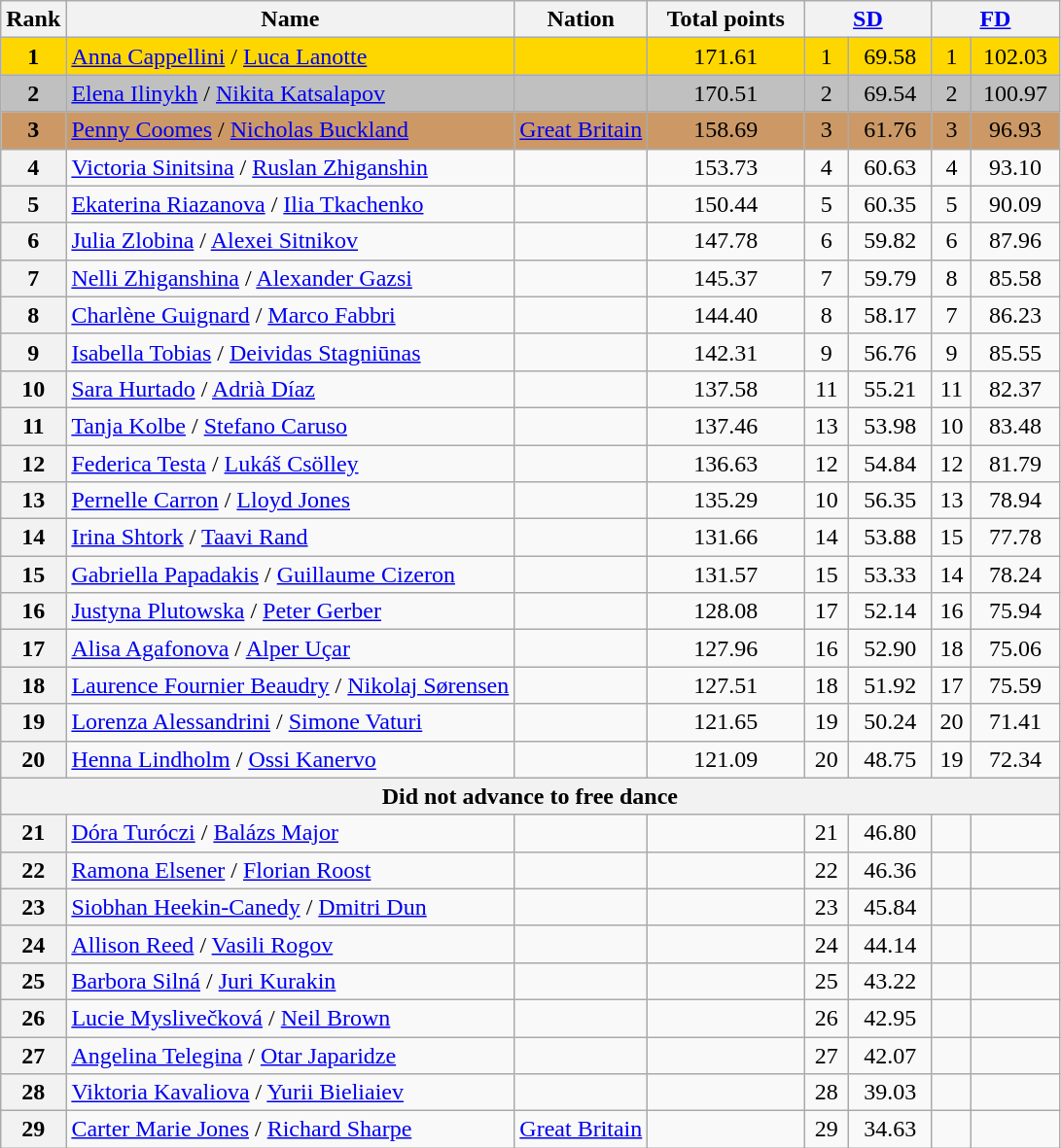<table class="wikitable sortable">
<tr>
<th>Rank</th>
<th>Name</th>
<th>Nation</th>
<th width="100px">Total points</th>
<th colspan="2" width="80px"><a href='#'>SD</a></th>
<th colspan="2" width="80px"><a href='#'>FD</a></th>
</tr>
<tr bgcolor="gold">
<td align="center"><strong>1</strong></td>
<td><a href='#'>Anna Cappellini</a> / <a href='#'>Luca Lanotte</a></td>
<td></td>
<td align="center">171.61</td>
<td align="center">1</td>
<td align="center">69.58</td>
<td align="center">1</td>
<td align="center">102.03</td>
</tr>
<tr bgcolor="silver">
<td align="center"><strong>2</strong></td>
<td><a href='#'>Elena Ilinykh</a> / <a href='#'>Nikita Katsalapov</a></td>
<td></td>
<td align="center">170.51</td>
<td align="center">2</td>
<td align="center">69.54</td>
<td align="center">2</td>
<td align="center">100.97</td>
</tr>
<tr bgcolor="cc9966">
<td align="center"><strong>3</strong></td>
<td><a href='#'>Penny Coomes</a> / <a href='#'>Nicholas Buckland</a></td>
<td> <a href='#'>Great Britain</a></td>
<td align="center">158.69</td>
<td align="center">3</td>
<td align="center">61.76</td>
<td align="center">3</td>
<td align="center">96.93</td>
</tr>
<tr>
<th>4</th>
<td><a href='#'>Victoria Sinitsina</a> / <a href='#'>Ruslan Zhiganshin</a></td>
<td></td>
<td align="center">153.73</td>
<td align="center">4</td>
<td align="center">60.63</td>
<td align="center">4</td>
<td align="center">93.10</td>
</tr>
<tr>
<th>5</th>
<td><a href='#'>Ekaterina Riazanova</a> / <a href='#'>Ilia Tkachenko</a></td>
<td></td>
<td align="center">150.44</td>
<td align="center">5</td>
<td align="center">60.35</td>
<td align="center">5</td>
<td align="center">90.09</td>
</tr>
<tr>
<th>6</th>
<td><a href='#'>Julia Zlobina</a> / <a href='#'>Alexei Sitnikov</a></td>
<td></td>
<td align="center">147.78</td>
<td align="center">6</td>
<td align="center">59.82</td>
<td align="center">6</td>
<td align="center">87.96</td>
</tr>
<tr>
<th>7</th>
<td><a href='#'>Nelli Zhiganshina</a> / <a href='#'>Alexander Gazsi</a></td>
<td></td>
<td align="center">145.37</td>
<td align="center">7</td>
<td align="center">59.79</td>
<td align="center">8</td>
<td align="center">85.58</td>
</tr>
<tr>
<th>8</th>
<td><a href='#'>Charlène Guignard</a> / <a href='#'>Marco Fabbri</a></td>
<td></td>
<td align="center">144.40</td>
<td align="center">8</td>
<td align="center">58.17</td>
<td align="center">7</td>
<td align="center">86.23</td>
</tr>
<tr>
<th>9</th>
<td><a href='#'>Isabella Tobias</a> / <a href='#'>Deividas Stagniūnas</a></td>
<td></td>
<td align="center">142.31</td>
<td align="center">9</td>
<td align="center">56.76</td>
<td align="center">9</td>
<td align="center">85.55</td>
</tr>
<tr>
<th>10</th>
<td><a href='#'>Sara Hurtado</a> / <a href='#'>Adrià Díaz</a></td>
<td></td>
<td align="center">137.58</td>
<td align="center">11</td>
<td align="center">55.21</td>
<td align="center">11</td>
<td align="center">82.37</td>
</tr>
<tr>
<th>11</th>
<td><a href='#'>Tanja Kolbe</a> / <a href='#'>Stefano Caruso</a></td>
<td></td>
<td align="center">137.46</td>
<td align="center">13</td>
<td align="center">53.98</td>
<td align="center">10</td>
<td align="center">83.48</td>
</tr>
<tr>
<th>12</th>
<td><a href='#'>Federica Testa</a> / <a href='#'>Lukáš Csölley</a></td>
<td></td>
<td align="center">136.63</td>
<td align="center">12</td>
<td align="center">54.84</td>
<td align="center">12</td>
<td align="center">81.79</td>
</tr>
<tr>
<th>13</th>
<td><a href='#'>Pernelle Carron</a> / <a href='#'>Lloyd Jones</a></td>
<td></td>
<td align="center">135.29</td>
<td align="center">10</td>
<td align="center">56.35</td>
<td align="center">13</td>
<td align="center">78.94</td>
</tr>
<tr>
<th>14</th>
<td><a href='#'>Irina Shtork</a> / <a href='#'>Taavi Rand</a></td>
<td></td>
<td align="center">131.66</td>
<td align="center">14</td>
<td align="center">53.88</td>
<td align="center">15</td>
<td align="center">77.78</td>
</tr>
<tr>
<th>15</th>
<td><a href='#'>Gabriella Papadakis</a> / <a href='#'>Guillaume Cizeron</a></td>
<td></td>
<td align="center">131.57</td>
<td align="center">15</td>
<td align="center">53.33</td>
<td align="center">14</td>
<td align="center">78.24</td>
</tr>
<tr>
<th>16</th>
<td><a href='#'>Justyna Plutowska</a> / <a href='#'>Peter Gerber</a></td>
<td></td>
<td align="center">128.08</td>
<td align="center">17</td>
<td align="center">52.14</td>
<td align="center">16</td>
<td align="center">75.94</td>
</tr>
<tr>
<th>17</th>
<td><a href='#'>Alisa Agafonova</a> / <a href='#'>Alper Uçar</a></td>
<td></td>
<td align="center">127.96</td>
<td align="center">16</td>
<td align="center">52.90</td>
<td align="center">18</td>
<td align="center">75.06</td>
</tr>
<tr>
<th>18</th>
<td><a href='#'>Laurence Fournier Beaudry</a> / <a href='#'>Nikolaj Sørensen</a></td>
<td></td>
<td align="center">127.51</td>
<td align="center">18</td>
<td align="center">51.92</td>
<td align="center">17</td>
<td align="center">75.59</td>
</tr>
<tr>
<th>19</th>
<td><a href='#'>Lorenza Alessandrini</a> / <a href='#'>Simone Vaturi</a></td>
<td></td>
<td align="center">121.65</td>
<td align="center">19</td>
<td align="center">50.24</td>
<td align="center">20</td>
<td align="center">71.41</td>
</tr>
<tr>
<th>20</th>
<td><a href='#'>Henna Lindholm</a> / <a href='#'>Ossi Kanervo</a></td>
<td></td>
<td align="center">121.09</td>
<td align="center">20</td>
<td align="center">48.75</td>
<td align="center">19</td>
<td align="center">72.34</td>
</tr>
<tr>
<th colspan=8>Did not advance to free dance</th>
</tr>
<tr>
<th>21</th>
<td><a href='#'>Dóra Turóczi</a> / <a href='#'>Balázs Major</a></td>
<td></td>
<td></td>
<td align="center">21</td>
<td align="center">46.80</td>
<td></td>
<td></td>
</tr>
<tr>
<th>22</th>
<td><a href='#'>Ramona Elsener</a> / <a href='#'>Florian Roost</a></td>
<td></td>
<td></td>
<td align="center">22</td>
<td align="center">46.36</td>
<td></td>
<td></td>
</tr>
<tr>
<th>23</th>
<td><a href='#'>Siobhan Heekin-Canedy</a> / <a href='#'>Dmitri Dun</a></td>
<td></td>
<td></td>
<td align="center">23</td>
<td align="center">45.84</td>
<td></td>
<td></td>
</tr>
<tr>
<th>24</th>
<td><a href='#'>Allison Reed</a> / <a href='#'>Vasili Rogov</a></td>
<td></td>
<td></td>
<td align="center">24</td>
<td align="center">44.14</td>
<td></td>
<td></td>
</tr>
<tr>
<th>25</th>
<td><a href='#'>Barbora Silná</a> / <a href='#'>Juri Kurakin</a></td>
<td></td>
<td></td>
<td align="center">25</td>
<td align="center">43.22</td>
<td></td>
<td></td>
</tr>
<tr>
<th>26</th>
<td><a href='#'>Lucie Myslivečková</a> / <a href='#'>Neil Brown</a></td>
<td></td>
<td></td>
<td align="center">26</td>
<td align="center">42.95</td>
<td></td>
<td></td>
</tr>
<tr>
<th>27</th>
<td><a href='#'>Angelina Telegina</a> / <a href='#'>Otar Japaridze</a></td>
<td></td>
<td></td>
<td align="center">27</td>
<td align="center">42.07</td>
<td></td>
<td></td>
</tr>
<tr>
<th>28</th>
<td><a href='#'>Viktoria Kavaliova</a> / <a href='#'>Yurii Bieliaiev</a></td>
<td></td>
<td></td>
<td align="center">28</td>
<td align="center">39.03</td>
<td></td>
<td></td>
</tr>
<tr>
<th>29</th>
<td><a href='#'>Carter Marie Jones</a> / <a href='#'>Richard Sharpe</a></td>
<td> <a href='#'>Great Britain</a></td>
<td></td>
<td align="center">29</td>
<td align="center">34.63</td>
<td></td>
<td></td>
</tr>
</table>
